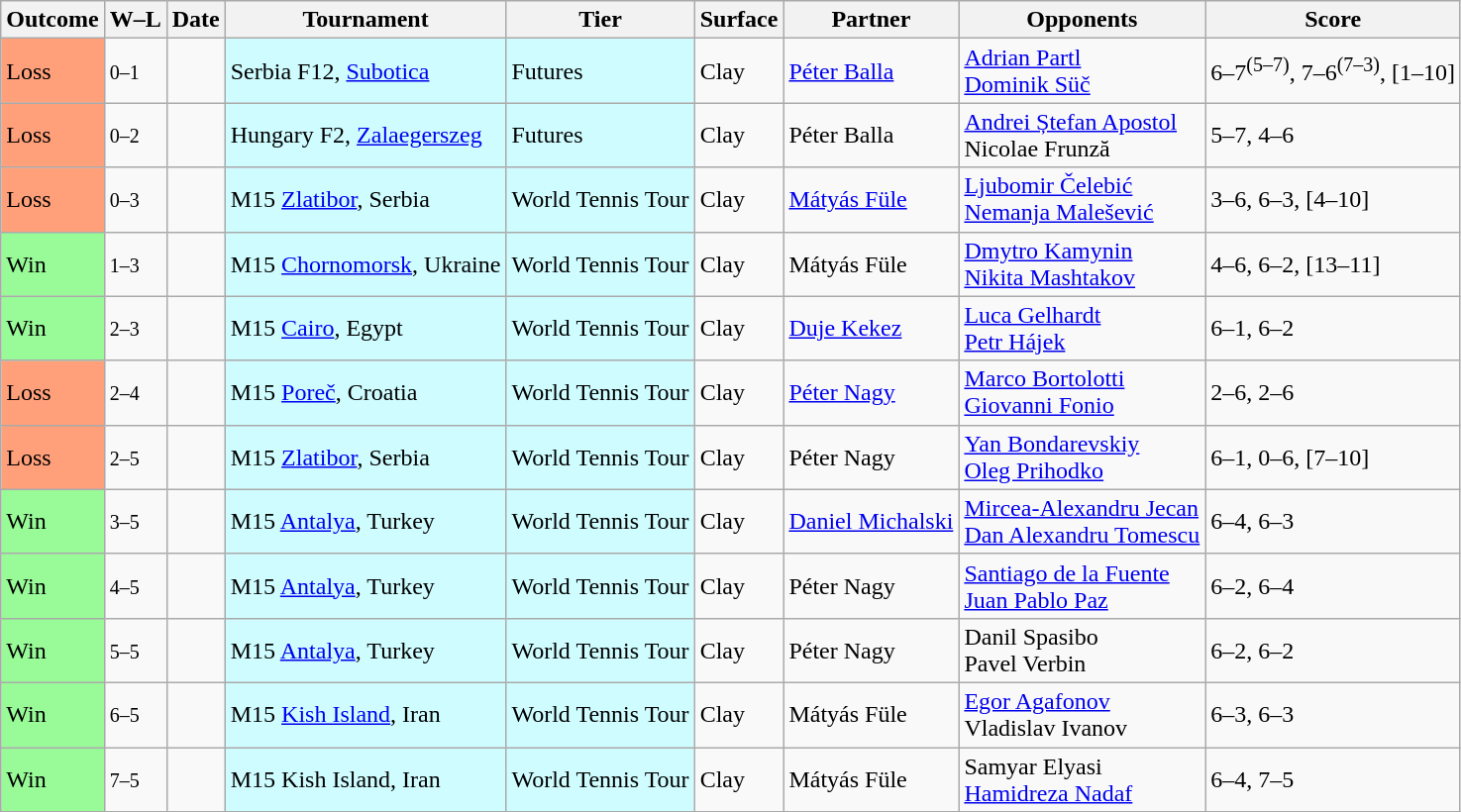<table class=wikitable>
<tr>
<th>Outcome</th>
<th class="unsortable">W–L</th>
<th>Date</th>
<th>Tournament</th>
<th>Tier</th>
<th>Surface</th>
<th>Partner</th>
<th>Opponents</th>
<th>Score</th>
</tr>
<tr>
<td bgcolor=FFA07A>Loss</td>
<td><small>0–1</small></td>
<td></td>
<td style="background:#cffcff;">Serbia F12, <a href='#'>Subotica</a></td>
<td style="background:#cffcff;">Futures</td>
<td>Clay</td>
<td> <a href='#'>Péter Balla</a></td>
<td> <a href='#'>Adrian Partl</a><br> <a href='#'>Dominik Süč</a></td>
<td>6–7<sup>(5–7)</sup>, 7–6<sup>(7–3)</sup>, [1–10]</td>
</tr>
<tr>
<td bgcolor=FFA07A>Loss</td>
<td><small>0–2</small></td>
<td></td>
<td style="background:#cffcff;">Hungary F2, <a href='#'>Zalaegerszeg</a></td>
<td style="background:#cffcff;">Futures</td>
<td>Clay</td>
<td> Péter Balla</td>
<td> <a href='#'>Andrei Ștefan Apostol</a><br> Nicolae Frunză</td>
<td>5–7, 4–6</td>
</tr>
<tr>
<td bgcolor=FFA07A>Loss</td>
<td><small>0–3</small></td>
<td></td>
<td style="background:#cffcff;">M15 <a href='#'>Zlatibor</a>, Serbia</td>
<td style="background:#cffcff;">World Tennis Tour</td>
<td>Clay</td>
<td> <a href='#'>Mátyás Füle</a></td>
<td> <a href='#'>Ljubomir Čelebić</a><br> <a href='#'>Nemanja Malešević</a></td>
<td>3–6, 6–3, [4–10]</td>
</tr>
<tr>
<td bgcolor=98FB98>Win</td>
<td><small>1–3</small></td>
<td></td>
<td style="background:#cffcff;">M15 <a href='#'>Chornomorsk</a>, Ukraine</td>
<td style="background:#cffcff;">World Tennis Tour</td>
<td>Clay</td>
<td> Mátyás Füle</td>
<td> <a href='#'>Dmytro Kamynin</a><br> <a href='#'>Nikita Mashtakov</a></td>
<td>4–6, 6–2, [13–11]</td>
</tr>
<tr>
<td bgcolor=98FB98>Win</td>
<td><small>2–3</small></td>
<td></td>
<td style="background:#cffcff;">M15 <a href='#'>Cairo</a>, Egypt</td>
<td style="background:#cffcff;">World Tennis Tour</td>
<td>Clay</td>
<td> <a href='#'>Duje Kekez</a></td>
<td> <a href='#'>Luca Gelhardt</a><br> <a href='#'>Petr Hájek</a></td>
<td>6–1, 6–2</td>
</tr>
<tr>
<td bgcolor=FFA07A>Loss</td>
<td><small>2–4</small></td>
<td></td>
<td style="background:#cffcff;">M15 <a href='#'>Poreč</a>, Croatia</td>
<td style="background:#cffcff;">World Tennis Tour</td>
<td>Clay</td>
<td> <a href='#'>Péter Nagy</a></td>
<td> <a href='#'>Marco Bortolotti</a><br> <a href='#'>Giovanni Fonio</a></td>
<td>2–6, 2–6</td>
</tr>
<tr>
<td bgcolor=FFA07A>Loss</td>
<td><small>2–5</small></td>
<td></td>
<td style="background:#cffcff;">M15 <a href='#'>Zlatibor</a>, Serbia</td>
<td style="background:#cffcff;">World Tennis Tour</td>
<td>Clay</td>
<td> Péter Nagy</td>
<td> <a href='#'>Yan Bondarevskiy</a><br> <a href='#'>Oleg Prihodko</a></td>
<td>6–1, 0–6, [7–10]</td>
</tr>
<tr>
<td bgcolor=98FB98>Win</td>
<td><small>3–5</small></td>
<td></td>
<td style="background:#cffcff;">M15 <a href='#'>Antalya</a>, Turkey</td>
<td style="background:#cffcff;">World Tennis Tour</td>
<td>Clay</td>
<td> <a href='#'>Daniel Michalski</a></td>
<td> <a href='#'>Mircea-Alexandru Jecan</a><br> <a href='#'>Dan Alexandru Tomescu</a></td>
<td>6–4, 6–3</td>
</tr>
<tr>
<td bgcolor=98FB98>Win</td>
<td><small>4–5</small></td>
<td></td>
<td style="background:#cffcff;">M15 <a href='#'>Antalya</a>, Turkey</td>
<td style="background:#cffcff;">World Tennis Tour</td>
<td>Clay</td>
<td> Péter Nagy</td>
<td> <a href='#'>Santiago de la Fuente</a><br> <a href='#'>Juan Pablo Paz</a></td>
<td>6–2, 6–4</td>
</tr>
<tr>
<td bgcolor=98FB98>Win</td>
<td><small>5–5</small></td>
<td></td>
<td style="background:#cffcff;">M15 <a href='#'>Antalya</a>, Turkey</td>
<td style="background:#cffcff;">World Tennis Tour</td>
<td>Clay</td>
<td> Péter Nagy</td>
<td> Danil Spasibo<br> Pavel Verbin</td>
<td>6–2, 6–2</td>
</tr>
<tr>
<td bgcolor=98FB98>Win</td>
<td><small>6–5</small></td>
<td></td>
<td style="background:#cffcff;">M15 <a href='#'>Kish Island</a>, Iran</td>
<td style="background:#cffcff;">World Tennis Tour</td>
<td>Clay</td>
<td> Mátyás Füle</td>
<td> <a href='#'>Egor Agafonov</a><br> Vladislav Ivanov</td>
<td>6–3, 6–3</td>
</tr>
<tr>
<td bgcolor=98FB98>Win</td>
<td><small>7–5</small></td>
<td></td>
<td style="background:#cffcff;">M15 Kish Island, Iran</td>
<td style="background:#cffcff;">World Tennis Tour</td>
<td>Clay</td>
<td> Mátyás Füle</td>
<td> Samyar Elyasi<br> <a href='#'>Hamidreza Nadaf</a></td>
<td>6–4, 7–5</td>
</tr>
</table>
